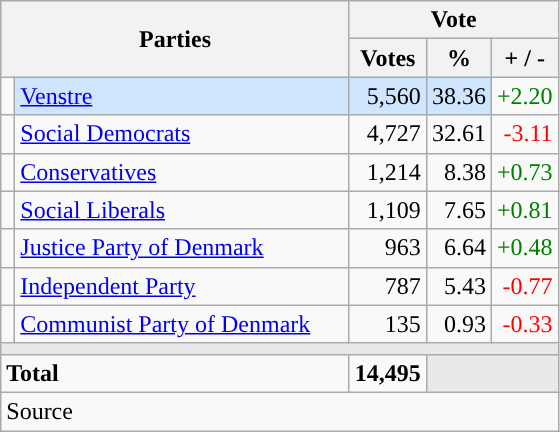<table class="wikitable" style="text-align:right;">
<tr>
<th style="text-align:centre;" rowspan="2" colspan="2" width="225">Parties</th>
<th colspan="3">Vote</th>
</tr>
<tr>
<th width="15">Votes</th>
<th width="15">%</th>
<th width="15">+ / -</th>
</tr>
<tr>
<td width="2" style="color:inherit;background:"></td>
<td bgcolor=#cfe5fe  align="left"><a href='#'>Venstre</a></td>
<td bgcolor=#cfe5fe>5,560</td>
<td bgcolor=#cfe5fe>38.36</td>
<td style=color:green;>+2.20</td>
</tr>
<tr>
<td width="2" style="color:inherit;background:"></td>
<td align="left"><a href='#'>Social Democrats</a></td>
<td>4,727</td>
<td>32.61</td>
<td style=color:red;>-3.11</td>
</tr>
<tr>
<td width="2" style="color:inherit;background:"></td>
<td align="left"><a href='#'>Conservatives</a></td>
<td>1,214</td>
<td>8.38</td>
<td style=color:green;>+0.73</td>
</tr>
<tr>
<td width="2" style="color:inherit;background:"></td>
<td align="left"><a href='#'>Social Liberals</a></td>
<td>1,109</td>
<td>7.65</td>
<td style=color:green;>+0.81</td>
</tr>
<tr>
<td width="2" style="color:inherit;background:"></td>
<td align="left"><a href='#'>Justice Party of Denmark</a></td>
<td>963</td>
<td>6.64</td>
<td style=color:green;>+0.48</td>
</tr>
<tr>
<td width="2" style="color:inherit;background:"></td>
<td align="left"><a href='#'>Independent Party</a></td>
<td>787</td>
<td>5.43</td>
<td style=color:red;>-0.77</td>
</tr>
<tr>
<td width="2" style="color:inherit;background:"></td>
<td align="left"><a href='#'>Communist Party of Denmark</a></td>
<td>135</td>
<td>0.93</td>
<td style=color:red;>-0.33</td>
</tr>
<tr>
<td colspan="7" bgcolor="#E9E9E9"></td>
</tr>
<tr>
<td align="left" colspan="2"><strong>Total</strong></td>
<td><strong>14,495</strong></td>
<td bgcolor="#E9E9E9" colspan="2"></td>
</tr>
<tr>
<td align="left" colspan="6">Source</td>
</tr>
</table>
